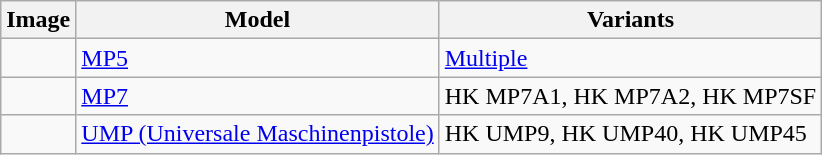<table class="wikitable">
<tr>
<th>Image</th>
<th>Model</th>
<th>Variants</th>
</tr>
<tr>
<td></td>
<td><a href='#'>MP5</a></td>
<td><a href='#'>Multiple</a></td>
</tr>
<tr>
<td></td>
<td><a href='#'>MP7</a></td>
<td>HK MP7A1, HK MP7A2, HK MP7SF</td>
</tr>
<tr>
<td></td>
<td><a href='#'>UMP (Universale Maschinenpistole)</a></td>
<td>HK UMP9, HK UMP40, HK UMP45</td>
</tr>
</table>
